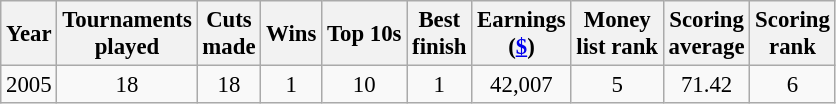<table class="wikitable" style="text-align:center; font-size: 95%;">
<tr>
<th>Year</th>
<th>Tournaments <br>played</th>
<th>Cuts <br>made</th>
<th>Wins</th>
<th>Top 10s</th>
<th>Best <br>finish</th>
<th>Earnings<br>(<a href='#'>$</a>)</th>
<th>Money <br>list rank</th>
<th>Scoring <br>average</th>
<th>Scoring <br>rank</th>
</tr>
<tr>
<td>2005</td>
<td>18</td>
<td>18</td>
<td>1</td>
<td>10</td>
<td>1</td>
<td>42,007</td>
<td>5</td>
<td>71.42</td>
<td>6</td>
</tr>
</table>
